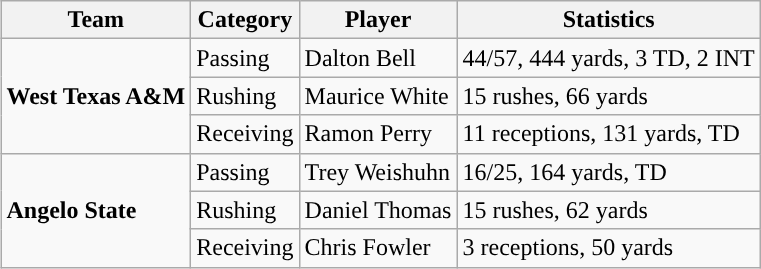<table class="wikitable" style="float: right;">
<tr>
<th>Team</th>
<th>Category</th>
<th>Player</th>
<th>Statistics</th>
</tr>
<tr>
<td rowspan=3><strong>West Texas A&M</strong></td>
<td>Passing</td>
<td>Dalton Bell</td>
<td>44/57, 444 yards, 3 TD, 2 INT</td>
</tr>
<tr>
<td>Rushing</td>
<td>Maurice White</td>
<td>15 rushes, 66 yards</td>
</tr>
<tr>
<td>Receiving</td>
<td>Ramon Perry</td>
<td>11 receptions, 131 yards, TD</td>
</tr>
<tr>
<td rowspan=3><strong>Angelo State</strong></td>
<td>Passing</td>
<td>Trey Weishuhn</td>
<td>16/25, 164 yards, TD</td>
</tr>
<tr>
<td>Rushing</td>
<td>Daniel Thomas</td>
<td>15 rushes, 62 yards</td>
</tr>
<tr>
<td>Receiving</td>
<td>Chris Fowler</td>
<td>3 receptions, 50 yards</td>
</tr>
</table>
